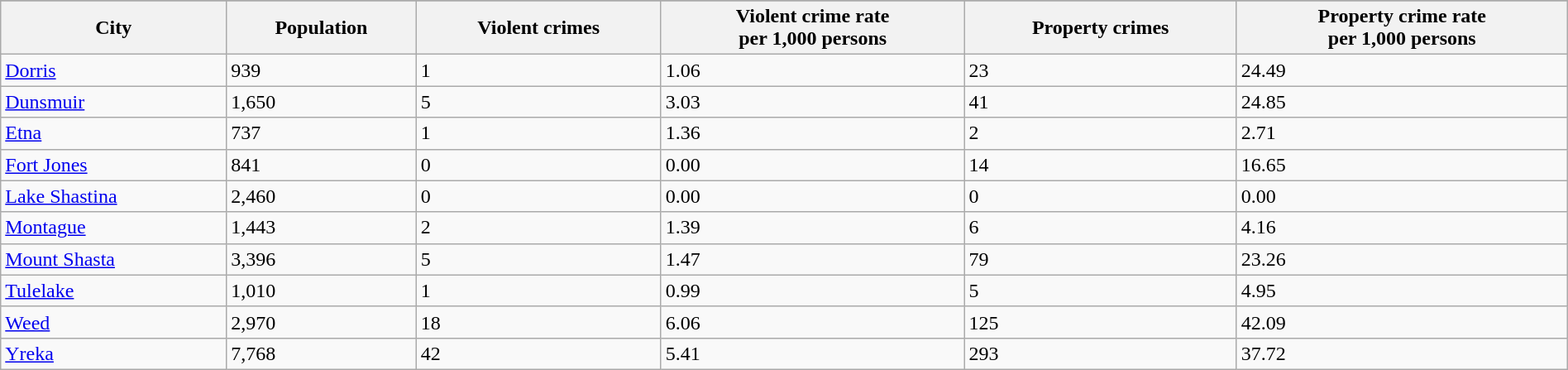<table class="wikitable collapsible collapsed sortable" style="width: 100%;">
<tr>
</tr>
<tr>
<th>City</th>
<th data-sort-type="number">Population</th>
<th data-sort-type="number">Violent crimes</th>
<th data-sort-type="number">Violent crime rate<br>per 1,000 persons</th>
<th data-sort-type="number">Property crimes</th>
<th data-sort-type="number">Property crime rate<br>per 1,000 persons</th>
</tr>
<tr>
<td><a href='#'>Dorris</a></td>
<td>939</td>
<td>1</td>
<td>1.06</td>
<td>23</td>
<td>24.49</td>
</tr>
<tr>
<td><a href='#'>Dunsmuir</a></td>
<td>1,650</td>
<td>5</td>
<td>3.03</td>
<td>41</td>
<td>24.85</td>
</tr>
<tr>
<td><a href='#'>Etna</a></td>
<td>737</td>
<td>1</td>
<td>1.36</td>
<td>2</td>
<td>2.71</td>
</tr>
<tr>
<td><a href='#'>Fort Jones</a></td>
<td>841</td>
<td>0</td>
<td>0.00</td>
<td>14</td>
<td>16.65</td>
</tr>
<tr>
<td><a href='#'>Lake Shastina</a></td>
<td>2,460</td>
<td>0</td>
<td>0.00</td>
<td>0</td>
<td>0.00</td>
</tr>
<tr>
<td><a href='#'>Montague</a></td>
<td>1,443</td>
<td>2</td>
<td>1.39</td>
<td>6</td>
<td>4.16</td>
</tr>
<tr>
<td><a href='#'>Mount Shasta</a></td>
<td>3,396</td>
<td>5</td>
<td>1.47</td>
<td>79</td>
<td>23.26</td>
</tr>
<tr>
<td><a href='#'>Tulelake</a></td>
<td>1,010</td>
<td>1</td>
<td>0.99</td>
<td>5</td>
<td>4.95</td>
</tr>
<tr>
<td><a href='#'>Weed</a></td>
<td>2,970</td>
<td>18</td>
<td>6.06</td>
<td>125</td>
<td>42.09</td>
</tr>
<tr>
<td><a href='#'>Yreka</a></td>
<td>7,768</td>
<td>42</td>
<td>5.41</td>
<td>293</td>
<td>37.72</td>
</tr>
</table>
